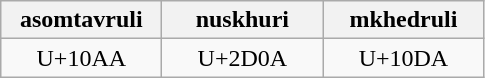<table class="wikitable" style="width:100">
<tr>
<th width="100">asomtavruli</th>
<th width="100">nuskhuri</th>
<th width="100">mkhedruli</th>
</tr>
<tr>
<td align="center">U+10AA</td>
<td align="center">U+2D0A</td>
<td align="center">U+10DA</td>
</tr>
</table>
